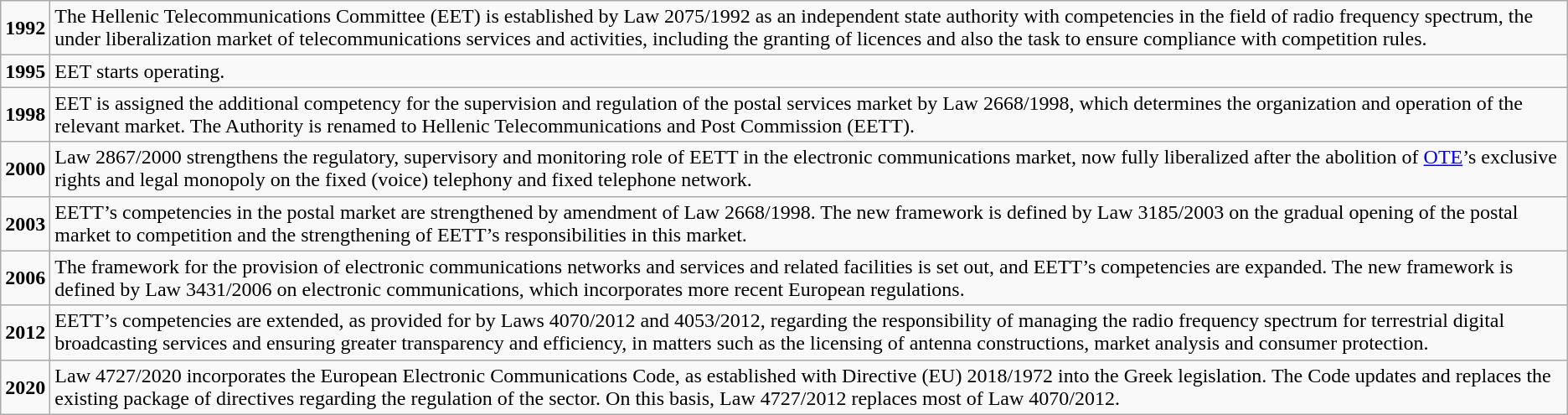<table class="wikitable">
<tr>
<td><strong>1992</strong></td>
<td>The Hellenic Telecommunications Committee (EET) is established by Law 2075/1992 as an independent state authority with competencies in the field of radio frequency spectrum, the under liberalization market of telecommunications services and activities, including the granting of licences and also the task to ensure compliance with competition rules.</td>
</tr>
<tr>
<td><strong>1995</strong></td>
<td>EET starts operating.</td>
</tr>
<tr>
<td><strong>1998</strong></td>
<td>EET is assigned the additional competency for the supervision and regulation of the postal services market by Law 2668/1998, which determines the organization and operation of the relevant market. The Authority is renamed to Hellenic Telecommunications and Post Commission (EETT).</td>
</tr>
<tr>
<td><strong>2000</strong></td>
<td>Law 2867/2000 strengthens the regulatory, supervisory and monitoring role of EETT in the electronic communications market, now fully liberalized after the abolition of <a href='#'>OTE</a>’s exclusive rights and legal monopoly on the fixed (voice) telephony and fixed telephone network.</td>
</tr>
<tr>
<td><strong>2003</strong></td>
<td>EETT’s competencies in the postal market are strengthened by amendment of Law 2668/1998. The new framework is defined by Law 3185/2003 on the gradual opening of the postal market to competition and the strengthening of EETT’s responsibilities in this market.</td>
</tr>
<tr>
<td><strong>2006</strong></td>
<td>The framework for the provision of electronic communications networks and services and related facilities is set out, and EETT’s competencies are expanded. The new framework is defined by Law 3431/2006 on electronic communications, which incorporates more recent European regulations.</td>
</tr>
<tr>
<td><strong>2012</strong></td>
<td>EETT’s competencies are extended, as provided for by Laws 4070/2012 and 4053/2012, regarding the responsibility of managing the radio frequency spectrum for terrestrial digital broadcasting services and ensuring greater transparency and efficiency, in matters such as the licensing of antenna constructions, market analysis and consumer protection.</td>
</tr>
<tr>
<td><strong>2020</strong></td>
<td>Law 4727/2020 incorporates the European Electronic Communications Code, as established with Directive (EU) 2018/1972 into the Greek legislation. The Code updates and replaces the existing package of directives regarding the regulation of the sector. On this basis, Law 4727/2012 replaces most of Law 4070/2012.</td>
</tr>
</table>
